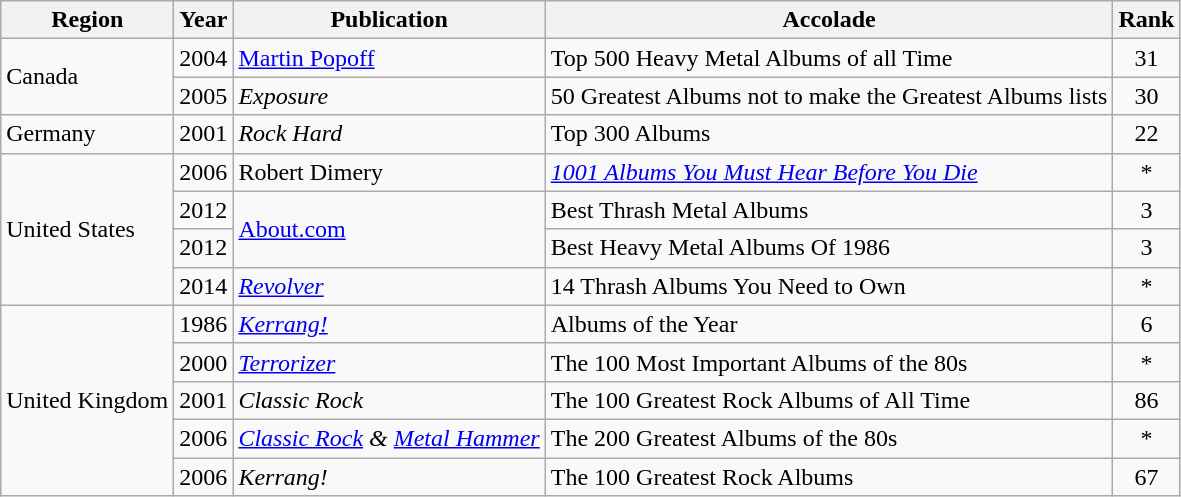<table class="wikitable">
<tr>
<th>Region</th>
<th>Year</th>
<th>Publication</th>
<th>Accolade</th>
<th>Rank</th>
</tr>
<tr>
<td rowspan=2>Canada</td>
<td>2004</td>
<td><a href='#'>Martin Popoff</a></td>
<td>Top 500 Heavy Metal Albums of all Time</td>
<td align="center">31</td>
</tr>
<tr>
<td>2005</td>
<td><em>Exposure</em></td>
<td>50 Greatest Albums not to make the Greatest Albums lists</td>
<td align="center">30</td>
</tr>
<tr>
<td>Germany</td>
<td>2001</td>
<td><em>Rock Hard</em></td>
<td>Top 300 Albums</td>
<td align="center">22</td>
</tr>
<tr>
<td rowspan=4>United States</td>
<td>2006</td>
<td>Robert Dimery</td>
<td><em><a href='#'>1001 Albums You Must Hear Before You Die</a></em></td>
<td align="center">*</td>
</tr>
<tr>
<td>2012</td>
<td rowspan=2><a href='#'>About.com</a></td>
<td>Best Thrash Metal Albums</td>
<td align="center">3</td>
</tr>
<tr>
<td>2012</td>
<td>Best Heavy Metal Albums Of 1986</td>
<td align="center">3</td>
</tr>
<tr>
<td>2014</td>
<td><em><a href='#'>Revolver</a></em></td>
<td>14 Thrash Albums You Need to Own</td>
<td align="center">*</td>
</tr>
<tr>
<td rowspan=5>United Kingdom</td>
<td>1986</td>
<td><em><a href='#'>Kerrang!</a></em></td>
<td>Albums of the Year</td>
<td align="center">6</td>
</tr>
<tr>
<td>2000</td>
<td><em><a href='#'>Terrorizer</a></em></td>
<td>The 100 Most Important Albums of the 80s</td>
<td align="center">*</td>
</tr>
<tr>
<td>2001</td>
<td><em>Classic Rock</em></td>
<td>The 100 Greatest Rock Albums of All Time</td>
<td align="center">86</td>
</tr>
<tr>
<td>2006</td>
<td><em><a href='#'>Classic Rock</a> & <a href='#'>Metal Hammer</a></em></td>
<td>The 200 Greatest Albums of the 80s</td>
<td align="center">*</td>
</tr>
<tr>
<td>2006</td>
<td><em>Kerrang!</em></td>
<td>The 100 Greatest Rock Albums</td>
<td align="center">67</td>
</tr>
</table>
